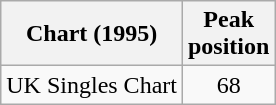<table class="wikitable sortable">
<tr>
<th>Chart (1995)</th>
<th>Peak<br>position</th>
</tr>
<tr>
<td>UK Singles Chart</td>
<td style="text-align:center;">68</td>
</tr>
</table>
